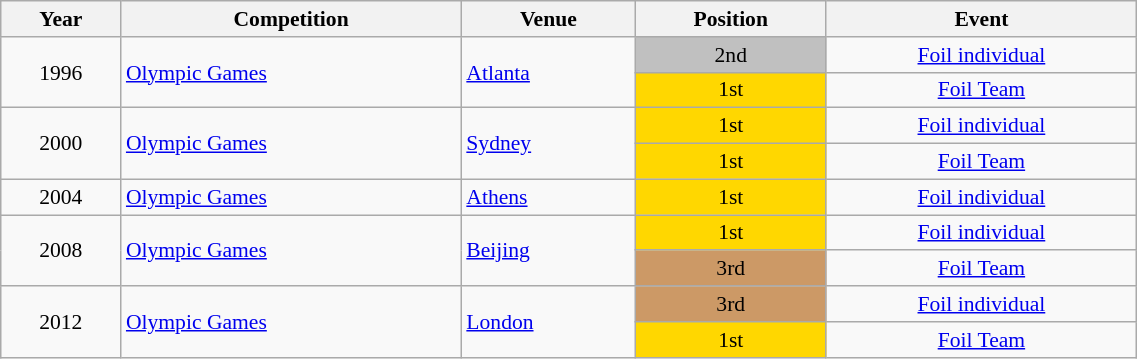<table class="wikitable" width=60% style="font-size:90%; text-align:center;">
<tr>
<th>Year</th>
<th>Competition</th>
<th>Venue</th>
<th>Position</th>
<th>Event</th>
</tr>
<tr>
<td rowspan=2>1996</td>
<td rowspan=2 align=left><a href='#'>Olympic Games</a></td>
<td rowspan=2 align=left> <a href='#'>Atlanta</a></td>
<td bgcolor=silver>2nd</td>
<td><a href='#'>Foil individual</a></td>
</tr>
<tr>
<td bgcolor=gold>1st</td>
<td><a href='#'>Foil Team</a></td>
</tr>
<tr>
<td rowspan=2>2000</td>
<td rowspan=2 align=left><a href='#'>Olympic Games</a></td>
<td rowspan=2 align=left> <a href='#'>Sydney</a></td>
<td bgcolor=gold>1st</td>
<td><a href='#'>Foil individual</a></td>
</tr>
<tr>
<td bgcolor=gold>1st</td>
<td><a href='#'>Foil Team</a></td>
</tr>
<tr>
<td rowspan=1>2004</td>
<td rowspan=1 align=left><a href='#'>Olympic Games</a></td>
<td rowspan=1 align=left> <a href='#'>Athens</a></td>
<td bgcolor=gold>1st</td>
<td><a href='#'>Foil individual</a></td>
</tr>
<tr>
<td rowspan=2>2008</td>
<td rowspan=2 align=left><a href='#'>Olympic Games</a></td>
<td rowspan=2 align=left> <a href='#'>Beijing</a></td>
<td bgcolor=gold>1st</td>
<td><a href='#'>Foil individual</a></td>
</tr>
<tr>
<td bgcolor=cc9966>3rd</td>
<td><a href='#'>Foil Team</a></td>
</tr>
<tr>
<td rowspan=2>2012</td>
<td rowspan=2 align=left><a href='#'>Olympic Games</a></td>
<td rowspan=2 align=left> <a href='#'>London</a></td>
<td bgcolor=cc9966>3rd</td>
<td><a href='#'>Foil individual</a></td>
</tr>
<tr>
<td bgcolor=gold>1st</td>
<td><a href='#'>Foil Team</a></td>
</tr>
</table>
